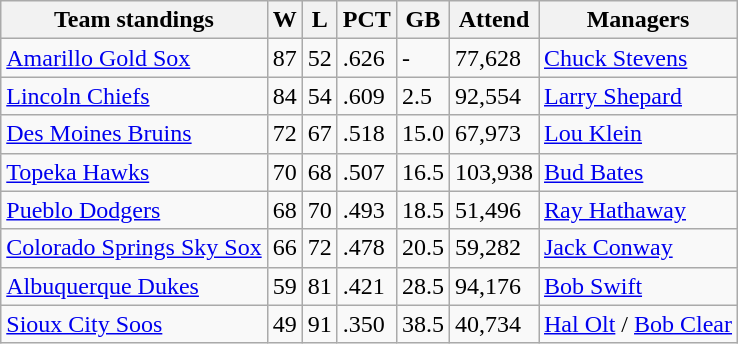<table class="wikitable">
<tr>
<th>Team standings</th>
<th>W</th>
<th>L</th>
<th>PCT</th>
<th>GB</th>
<th>Attend</th>
<th>Managers</th>
</tr>
<tr>
<td><a href='#'>Amarillo Gold Sox</a></td>
<td>87</td>
<td>52</td>
<td>.626</td>
<td>-</td>
<td>77,628</td>
<td><a href='#'>Chuck Stevens</a></td>
</tr>
<tr>
<td><a href='#'>Lincoln Chiefs</a></td>
<td>84</td>
<td>54</td>
<td>.609</td>
<td>2.5</td>
<td>92,554</td>
<td><a href='#'>Larry Shepard</a></td>
</tr>
<tr>
<td><a href='#'>Des Moines Bruins</a></td>
<td>72</td>
<td>67</td>
<td>.518</td>
<td>15.0</td>
<td>67,973</td>
<td><a href='#'>Lou Klein</a></td>
</tr>
<tr>
<td><a href='#'>Topeka Hawks</a></td>
<td>70</td>
<td>68</td>
<td>.507</td>
<td>16.5</td>
<td>103,938</td>
<td><a href='#'>Bud Bates</a></td>
</tr>
<tr>
<td><a href='#'>Pueblo Dodgers</a></td>
<td>68</td>
<td>70</td>
<td>.493</td>
<td>18.5</td>
<td>51,496</td>
<td><a href='#'>Ray Hathaway</a></td>
</tr>
<tr>
<td><a href='#'>Colorado Springs Sky Sox</a></td>
<td>66</td>
<td>72</td>
<td>.478</td>
<td>20.5</td>
<td>59,282</td>
<td><a href='#'>Jack Conway</a></td>
</tr>
<tr>
<td><a href='#'>Albuquerque Dukes</a></td>
<td>59</td>
<td>81</td>
<td>.421</td>
<td>28.5</td>
<td>94,176</td>
<td><a href='#'>Bob Swift</a></td>
</tr>
<tr>
<td><a href='#'>Sioux City Soos</a></td>
<td>49</td>
<td>91</td>
<td>.350</td>
<td>38.5</td>
<td>40,734</td>
<td><a href='#'>Hal Olt</a> / <a href='#'>Bob Clear</a></td>
</tr>
</table>
